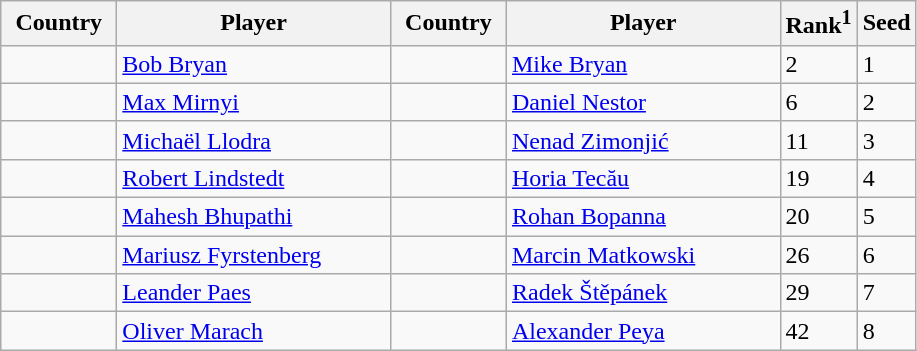<table class="sortable wikitable">
<tr>
<th width="70">Country</th>
<th width="175">Player</th>
<th width="70">Country</th>
<th width="175">Player</th>
<th>Rank<sup>1</sup></th>
<th>Seed</th>
</tr>
<tr>
<td></td>
<td><a href='#'>Bob Bryan</a></td>
<td></td>
<td><a href='#'>Mike Bryan</a></td>
<td>2</td>
<td>1</td>
</tr>
<tr>
<td></td>
<td><a href='#'>Max Mirnyi</a></td>
<td></td>
<td><a href='#'>Daniel Nestor</a></td>
<td>6</td>
<td>2</td>
</tr>
<tr>
<td></td>
<td><a href='#'>Michaël Llodra</a></td>
<td></td>
<td><a href='#'>Nenad Zimonjić</a></td>
<td>11</td>
<td>3</td>
</tr>
<tr>
<td></td>
<td><a href='#'>Robert Lindstedt</a></td>
<td></td>
<td><a href='#'>Horia Tecău</a></td>
<td>19</td>
<td>4</td>
</tr>
<tr>
<td></td>
<td><a href='#'>Mahesh Bhupathi</a></td>
<td></td>
<td><a href='#'>Rohan Bopanna</a></td>
<td>20</td>
<td>5</td>
</tr>
<tr>
<td></td>
<td><a href='#'>Mariusz Fyrstenberg</a></td>
<td></td>
<td><a href='#'>Marcin Matkowski</a></td>
<td>26</td>
<td>6</td>
</tr>
<tr>
<td></td>
<td><a href='#'>Leander Paes</a></td>
<td></td>
<td><a href='#'>Radek Štěpánek</a></td>
<td>29</td>
<td>7</td>
</tr>
<tr>
<td></td>
<td><a href='#'>Oliver Marach</a></td>
<td></td>
<td><a href='#'>Alexander Peya</a></td>
<td>42</td>
<td>8</td>
</tr>
</table>
